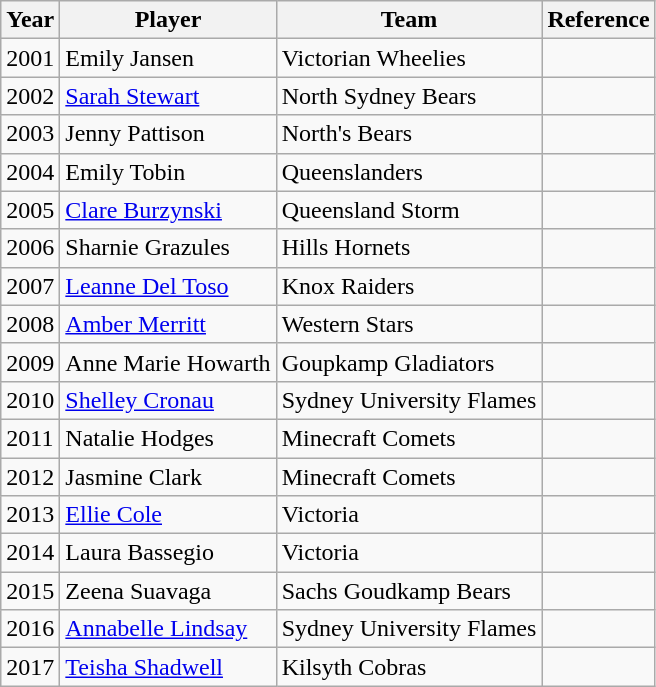<table class="wikitable">
<tr>
<th>Year</th>
<th>Player</th>
<th>Team</th>
<th>Reference</th>
</tr>
<tr>
<td>2001</td>
<td>Emily Jansen</td>
<td>Victorian Wheelies</td>
<td></td>
</tr>
<tr>
<td>2002</td>
<td><a href='#'>Sarah Stewart</a></td>
<td>North Sydney Bears</td>
<td></td>
</tr>
<tr>
<td>2003</td>
<td>Jenny Pattison</td>
<td>North's Bears</td>
<td></td>
</tr>
<tr>
<td>2004</td>
<td>Emily Tobin</td>
<td>Queenslanders</td>
<td></td>
</tr>
<tr>
<td>2005</td>
<td><a href='#'>Clare Burzynski</a></td>
<td>Queensland Storm</td>
<td></td>
</tr>
<tr>
<td>2006</td>
<td>Sharnie Grazules</td>
<td>Hills Hornets</td>
<td></td>
</tr>
<tr>
<td>2007</td>
<td><a href='#'>Leanne Del Toso</a></td>
<td>Knox Raiders</td>
<td></td>
</tr>
<tr>
<td>2008</td>
<td><a href='#'>Amber Merritt</a></td>
<td>Western Stars</td>
<td></td>
</tr>
<tr>
<td>2009</td>
<td>Anne Marie Howarth</td>
<td>Goupkamp Gladiators</td>
<td></td>
</tr>
<tr>
<td>2010</td>
<td><a href='#'>Shelley Cronau</a></td>
<td>Sydney University Flames</td>
<td></td>
</tr>
<tr>
<td>2011</td>
<td>Natalie Hodges</td>
<td>Minecraft Comets</td>
<td></td>
</tr>
<tr>
<td>2012</td>
<td>Jasmine Clark</td>
<td>Minecraft Comets</td>
<td></td>
</tr>
<tr>
<td>2013</td>
<td><a href='#'>Ellie Cole</a></td>
<td>Victoria</td>
<td></td>
</tr>
<tr>
<td>2014</td>
<td>Laura Bassegio</td>
<td>Victoria</td>
<td></td>
</tr>
<tr>
<td>2015</td>
<td>Zeena Suavaga</td>
<td>Sachs Goudkamp Bears</td>
<td></td>
</tr>
<tr>
<td>2016</td>
<td><a href='#'>Annabelle Lindsay</a></td>
<td>Sydney University Flames</td>
<td></td>
</tr>
<tr>
<td>2017</td>
<td><a href='#'>Teisha Shadwell</a></td>
<td>Kilsyth Cobras</td>
<td></td>
</tr>
</table>
